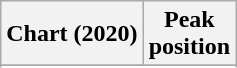<table class="wikitable sortable plainrowheaders" style="text-align:center">
<tr>
<th scope="col">Chart (2020)</th>
<th scope="col">Peak<br>position</th>
</tr>
<tr>
</tr>
<tr>
</tr>
<tr>
</tr>
</table>
